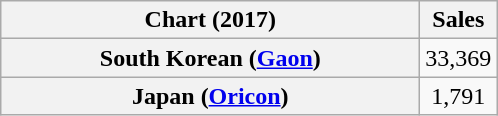<table class="wikitable plainrowheaders" style="text-align:center;">
<tr>
<th scope="col" style="width:17em;">Chart (2017)</th>
<th scope="col">Sales</th>
</tr>
<tr>
<th scope="row">South Korean (<a href='#'>Gaon</a>)</th>
<td>33,369</td>
</tr>
<tr>
<th scope="row">Japan (<a href='#'>Oricon</a>)</th>
<td>1,791</td>
</tr>
</table>
